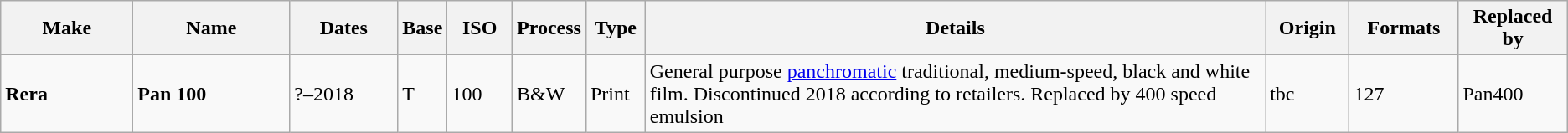<table class="wikitable">
<tr>
<th scope="col" style="width: 100px;">Make</th>
<th scope="col" style="width: 120px;">Name</th>
<th scope="col" style="width: 80px;">Dates</th>
<th scope="col" style="width: 30px;">Base</th>
<th scope="col" style="width: 45px;">ISO</th>
<th scope="col" style="width: 40px;">Process</th>
<th scope="col" style="width: 40px;">Type</th>
<th scope="col" style="width: 500px;">Details</th>
<th scope="col" style="width: 60px;">Origin</th>
<th scope="col" style="width: 80px;">Formats</th>
<th scope="col" style="width: 80px;">Replaced by</th>
</tr>
<tr>
<td><strong>Rera</strong></td>
<td><strong>Pan 100</strong></td>
<td>?–2018</td>
<td>T</td>
<td>100</td>
<td>B&W</td>
<td>Print</td>
<td>General purpose <a href='#'>panchromatic</a> traditional, medium-speed, black and white film. Discontinued 2018 according to retailers. Replaced by 400 speed emulsion</td>
<td>tbc</td>
<td>127</td>
<td>Pan400</td>
</tr>
</table>
